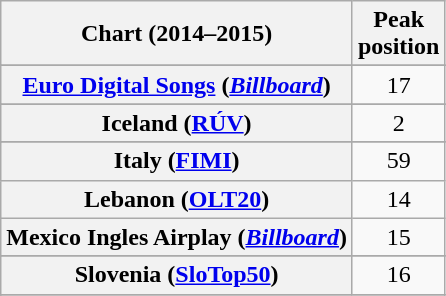<table class="wikitable sortable plainrowheaders" style="text-align:center">
<tr>
<th scope="col">Chart (2014–2015)</th>
<th scope="col">Peak<br>position</th>
</tr>
<tr>
</tr>
<tr>
</tr>
<tr>
</tr>
<tr>
</tr>
<tr>
</tr>
<tr>
</tr>
<tr>
</tr>
<tr>
</tr>
<tr>
</tr>
<tr>
</tr>
<tr>
</tr>
<tr>
<th scope="row"><a href='#'>Euro Digital Songs</a> (<em><a href='#'>Billboard</a></em>)</th>
<td>17</td>
</tr>
<tr>
</tr>
<tr>
</tr>
<tr>
</tr>
<tr>
</tr>
<tr>
<th scope="row">Iceland (<a href='#'>RÚV</a>)</th>
<td>2</td>
</tr>
<tr>
</tr>
<tr>
<th scope="row">Italy (<a href='#'>FIMI</a>)</th>
<td>59</td>
</tr>
<tr>
<th scope="row">Lebanon (<a href='#'>OLT20</a>)</th>
<td>14</td>
</tr>
<tr>
<th scope="row">Mexico Ingles Airplay (<em><a href='#'>Billboard</a></em>)</th>
<td>15</td>
</tr>
<tr>
</tr>
<tr>
</tr>
<tr>
</tr>
<tr>
</tr>
<tr>
</tr>
<tr>
</tr>
<tr>
</tr>
<tr>
<th scope="row">Slovenia (<a href='#'>SloTop50</a>)</th>
<td>16</td>
</tr>
<tr>
</tr>
<tr>
</tr>
<tr>
</tr>
<tr>
</tr>
<tr>
</tr>
<tr>
</tr>
<tr>
</tr>
<tr>
</tr>
</table>
